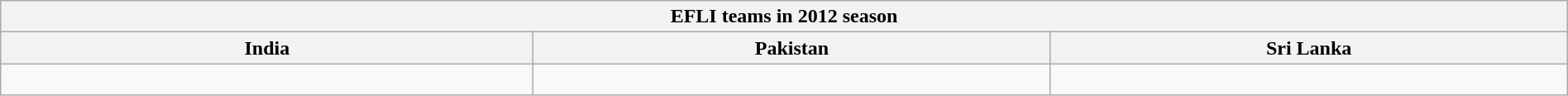<table class="wikitable" style="text-align:center; margin: 1em auto; width:100%">
<tr>
<th colspan=3>EFLI teams in 2012 season</th>
</tr>
<tr>
<th width="34%">India</th>
<th width="33%">Pakistan</th>
<th width="33%">Sri Lanka</th>
</tr>
<tr>
<td><br></td>
<td><br></td>
<td><br></td>
</tr>
</table>
